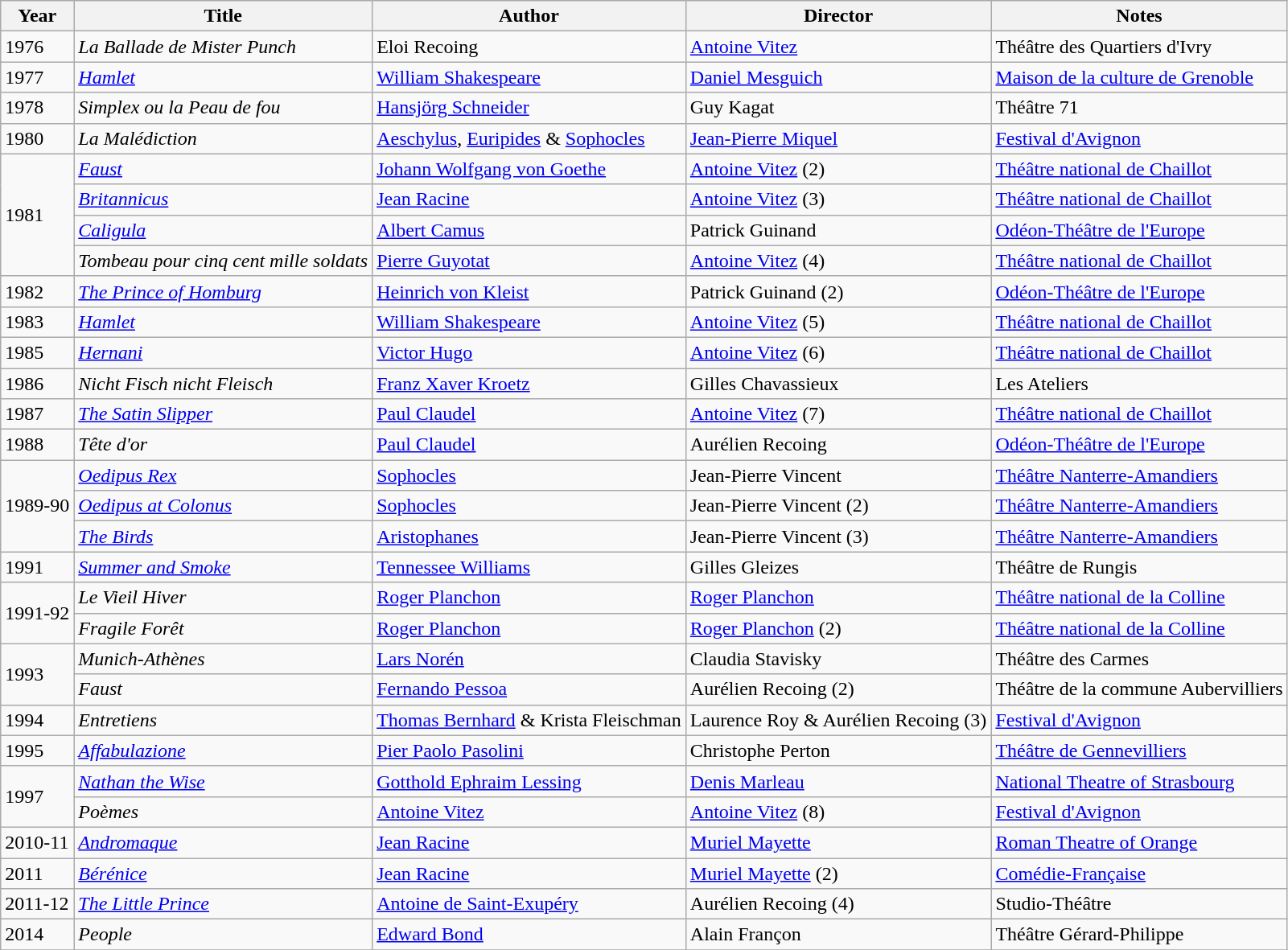<table class="wikitable">
<tr>
<th>Year</th>
<th>Title</th>
<th>Author</th>
<th>Director</th>
<th>Notes</th>
</tr>
<tr>
<td>1976</td>
<td><em>La Ballade de Mister Punch</em></td>
<td>Eloi Recoing</td>
<td><a href='#'>Antoine Vitez</a></td>
<td>Théâtre des Quartiers d'Ivry</td>
</tr>
<tr>
<td>1977</td>
<td><em><a href='#'>Hamlet</a></em></td>
<td><a href='#'>William Shakespeare</a></td>
<td><a href='#'>Daniel Mesguich</a></td>
<td><a href='#'>Maison de la culture de Grenoble</a></td>
</tr>
<tr>
<td>1978</td>
<td><em>Simplex ou la Peau de fou</em></td>
<td><a href='#'>Hansjörg Schneider</a></td>
<td>Guy Kagat</td>
<td>Théâtre 71</td>
</tr>
<tr>
<td>1980</td>
<td><em>La Malédiction</em></td>
<td><a href='#'>Aeschylus</a>, <a href='#'>Euripides</a> & <a href='#'>Sophocles</a></td>
<td><a href='#'>Jean-Pierre Miquel</a></td>
<td><a href='#'>Festival d'Avignon</a></td>
</tr>
<tr>
<td rowspan=4>1981</td>
<td><em><a href='#'>Faust</a></em></td>
<td><a href='#'>Johann Wolfgang von Goethe</a></td>
<td><a href='#'>Antoine Vitez</a> (2)</td>
<td><a href='#'>Théâtre national de Chaillot</a></td>
</tr>
<tr>
<td><em><a href='#'>Britannicus</a></em></td>
<td><a href='#'>Jean Racine</a></td>
<td><a href='#'>Antoine Vitez</a> (3)</td>
<td><a href='#'>Théâtre national de Chaillot</a></td>
</tr>
<tr>
<td><em><a href='#'>Caligula</a></em></td>
<td><a href='#'>Albert Camus</a></td>
<td>Patrick Guinand</td>
<td><a href='#'>Odéon-Théâtre de l'Europe</a></td>
</tr>
<tr>
<td><em>Tombeau pour cinq cent mille soldats</em></td>
<td><a href='#'>Pierre Guyotat</a></td>
<td><a href='#'>Antoine Vitez</a> (4)</td>
<td><a href='#'>Théâtre national de Chaillot</a></td>
</tr>
<tr>
<td>1982</td>
<td><em><a href='#'>The Prince of Homburg</a></em></td>
<td><a href='#'>Heinrich von Kleist</a></td>
<td>Patrick Guinand (2)</td>
<td><a href='#'>Odéon-Théâtre de l'Europe</a></td>
</tr>
<tr>
<td>1983</td>
<td><em><a href='#'>Hamlet</a></em></td>
<td><a href='#'>William Shakespeare</a></td>
<td><a href='#'>Antoine Vitez</a> (5)</td>
<td><a href='#'>Théâtre national de Chaillot</a></td>
</tr>
<tr>
<td>1985</td>
<td><em><a href='#'>Hernani</a></em></td>
<td><a href='#'>Victor Hugo</a></td>
<td><a href='#'>Antoine Vitez</a> (6)</td>
<td><a href='#'>Théâtre national de Chaillot</a></td>
</tr>
<tr>
<td>1986</td>
<td><em>Nicht Fisch nicht Fleisch</em></td>
<td><a href='#'>Franz Xaver Kroetz</a></td>
<td>Gilles Chavassieux</td>
<td>Les Ateliers</td>
</tr>
<tr>
<td>1987</td>
<td><em><a href='#'>The Satin Slipper</a></em></td>
<td><a href='#'>Paul Claudel</a></td>
<td><a href='#'>Antoine Vitez</a> (7)</td>
<td><a href='#'>Théâtre national de Chaillot</a></td>
</tr>
<tr>
<td>1988</td>
<td><em>Tête d'or</em></td>
<td><a href='#'>Paul Claudel</a></td>
<td>Aurélien Recoing</td>
<td><a href='#'>Odéon-Théâtre de l'Europe</a></td>
</tr>
<tr>
<td rowspan=3>1989-90</td>
<td><em><a href='#'>Oedipus Rex</a></em></td>
<td><a href='#'>Sophocles</a></td>
<td>Jean-Pierre Vincent</td>
<td><a href='#'>Théâtre Nanterre-Amandiers</a></td>
</tr>
<tr>
<td><em><a href='#'>Oedipus at Colonus</a></em></td>
<td><a href='#'>Sophocles</a></td>
<td>Jean-Pierre Vincent (2)</td>
<td><a href='#'>Théâtre Nanterre-Amandiers</a></td>
</tr>
<tr>
<td><em><a href='#'>The Birds</a></em></td>
<td><a href='#'>Aristophanes</a></td>
<td>Jean-Pierre Vincent (3)</td>
<td><a href='#'>Théâtre Nanterre-Amandiers</a></td>
</tr>
<tr>
<td rowspan=1>1991</td>
<td><em><a href='#'>Summer and Smoke</a></em></td>
<td><a href='#'>Tennessee Williams</a></td>
<td>Gilles Gleizes</td>
<td>Théâtre de Rungis</td>
</tr>
<tr>
<td rowspan=2>1991-92</td>
<td><em>Le Vieil Hiver</em></td>
<td><a href='#'>Roger Planchon</a></td>
<td><a href='#'>Roger Planchon</a></td>
<td><a href='#'>Théâtre national de la Colline</a></td>
</tr>
<tr>
<td><em>Fragile Forêt</em></td>
<td><a href='#'>Roger Planchon</a></td>
<td><a href='#'>Roger Planchon</a> (2)</td>
<td><a href='#'>Théâtre national de la Colline</a></td>
</tr>
<tr>
<td rowspan=2>1993</td>
<td><em>Munich-Athènes</em></td>
<td><a href='#'>Lars Norén</a></td>
<td>Claudia Stavisky</td>
<td>Théâtre des Carmes</td>
</tr>
<tr>
<td><em>Faust</em></td>
<td><a href='#'>Fernando Pessoa</a></td>
<td>Aurélien Recoing (2)</td>
<td>Théâtre de la commune Aubervilliers</td>
</tr>
<tr>
<td>1994</td>
<td><em>Entretiens</em></td>
<td><a href='#'>Thomas Bernhard</a> & Krista Fleischman</td>
<td>Laurence Roy & Aurélien Recoing (3)</td>
<td><a href='#'>Festival d'Avignon</a></td>
</tr>
<tr>
<td>1995</td>
<td><em><a href='#'>Affabulazione</a></em></td>
<td><a href='#'>Pier Paolo Pasolini</a></td>
<td>Christophe Perton</td>
<td><a href='#'>Théâtre de Gennevilliers</a></td>
</tr>
<tr>
<td rowspan=2>1997</td>
<td><em><a href='#'>Nathan the Wise</a></em></td>
<td><a href='#'>Gotthold Ephraim Lessing</a></td>
<td><a href='#'>Denis Marleau</a></td>
<td><a href='#'>National Theatre of Strasbourg</a></td>
</tr>
<tr>
<td><em>Poèmes</em></td>
<td><a href='#'>Antoine Vitez</a></td>
<td><a href='#'>Antoine Vitez</a> (8)</td>
<td><a href='#'>Festival d'Avignon</a></td>
</tr>
<tr>
<td>2010-11</td>
<td><em><a href='#'>Andromaque</a></em></td>
<td><a href='#'>Jean Racine</a></td>
<td><a href='#'>Muriel Mayette</a></td>
<td><a href='#'>Roman Theatre of Orange</a></td>
</tr>
<tr>
<td>2011</td>
<td><em><a href='#'>Bérénice</a></em></td>
<td><a href='#'>Jean Racine</a></td>
<td><a href='#'>Muriel Mayette</a> (2)</td>
<td><a href='#'>Comédie-Française</a></td>
</tr>
<tr>
<td>2011-12</td>
<td><em><a href='#'>The Little Prince</a></em></td>
<td><a href='#'>Antoine de Saint-Exupéry</a></td>
<td>Aurélien Recoing (4)</td>
<td>Studio-Théâtre</td>
</tr>
<tr>
<td>2014</td>
<td><em>People</em></td>
<td><a href='#'>Edward Bond</a></td>
<td>Alain Françon</td>
<td>Théâtre Gérard-Philippe</td>
</tr>
<tr>
</tr>
</table>
